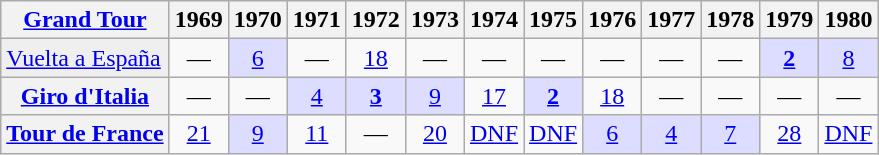<table class="wikitable plainrowheaders">
<tr>
<th scope="col"><a href='#'>Grand Tour</a></th>
<th scope="col">1969</th>
<th scope="col">1970</th>
<th scope="col">1971</th>
<th scope="col">1972</th>
<th scope="col">1973</th>
<th scope="col">1974</th>
<th scope="col">1975</th>
<th scope="col">1976</th>
<th scope="col">1977</th>
<th scope="col">1978</th>
<th scope="col">1979</th>
<th scope="col">1980</th>
</tr>
<tr style="text-align:center;">
<td style="text-align:left; background:#efefef;"> <a href='#'>Vuelta a España</a></td>
<td>—</td>
<td style="background:#ddf;"><a href='#'>6</a></td>
<td>—</td>
<td><a href='#'>18</a></td>
<td>—</td>
<td>—</td>
<td>—</td>
<td>—</td>
<td>—</td>
<td>—</td>
<td style="background:#ddf;"><a href='#'><strong>2</strong></a></td>
<td style="background:#ddf;"><a href='#'>8</a></td>
</tr>
<tr style="text-align:center;">
<th scope="row"> <a href='#'>Giro d'Italia</a></th>
<td>—</td>
<td>—</td>
<td style="background:#ddf;"><a href='#'>4</a></td>
<td style="background:#ddf;"><a href='#'><strong>3</strong></a></td>
<td style="background:#ddf;"><a href='#'>9</a></td>
<td><a href='#'>17</a></td>
<td style="background:#ddf;"><a href='#'><strong>2</strong></a></td>
<td><a href='#'>18</a></td>
<td>—</td>
<td>—</td>
<td>—</td>
<td>—</td>
</tr>
<tr style="text-align:center;">
<th scope="row"> <a href='#'>Tour de France</a></th>
<td><a href='#'>21</a></td>
<td style="background:#ddf;"><a href='#'>9</a></td>
<td><a href='#'>11</a></td>
<td>—</td>
<td><a href='#'>20</a></td>
<td><a href='#'>DNF</a></td>
<td><a href='#'>DNF</a></td>
<td style="background:#ddf;"><a href='#'>6</a></td>
<td style="background:#ddf;"><a href='#'>4</a></td>
<td style="background:#ddf;"><a href='#'>7</a></td>
<td><a href='#'>28</a></td>
<td><a href='#'>DNF</a></td>
</tr>
</table>
